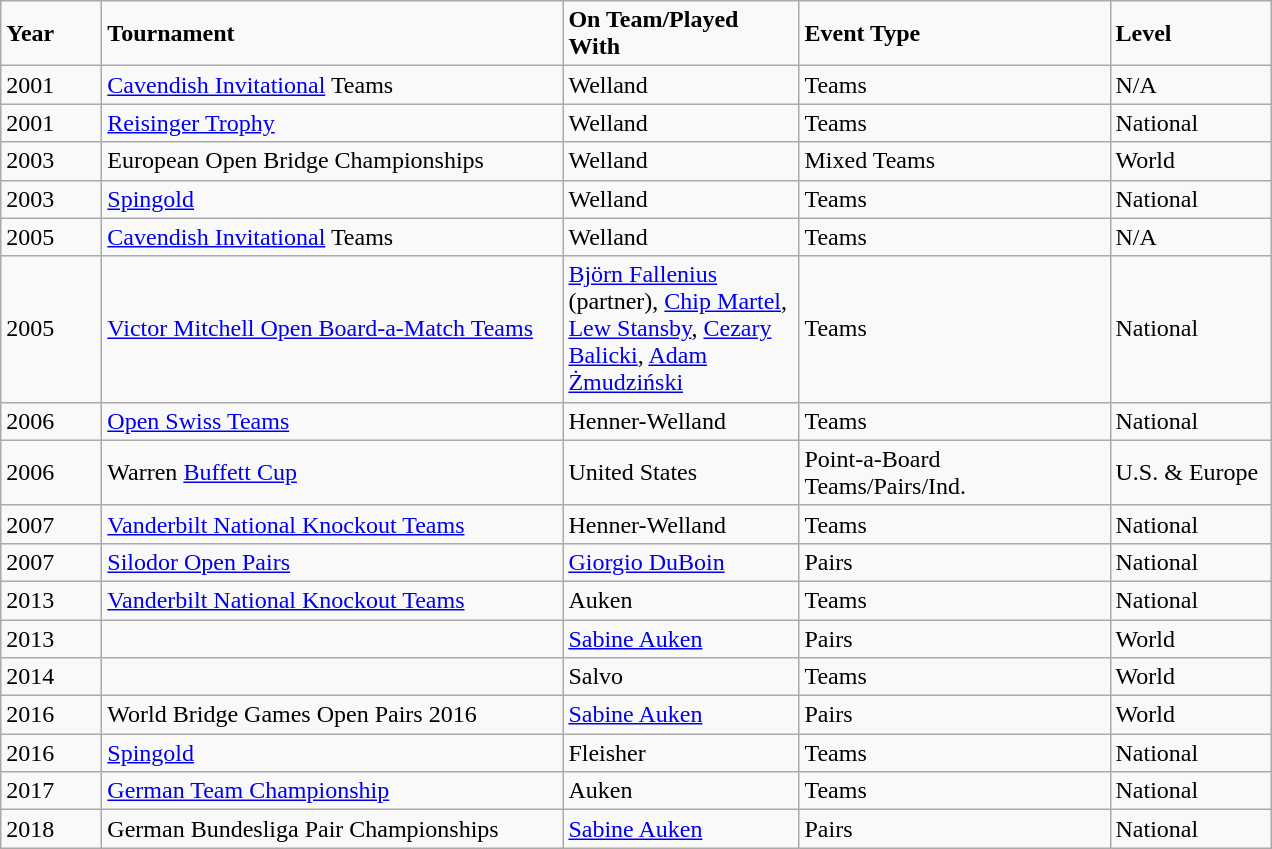<table class="wikitable">
<tr>
<td width="60"><strong>Year</strong></td>
<td width="300"><strong>Tournament</strong></td>
<td width="150"><strong>On Team/Played With</strong></td>
<td width="200"><strong>Event Type</strong></td>
<td width="100"><strong>Level</strong></td>
</tr>
<tr>
<td>2001</td>
<td><a href='#'>Cavendish Invitational</a> Teams</td>
<td>Welland</td>
<td>Teams</td>
<td>N/A</td>
</tr>
<tr>
<td>2001</td>
<td><a href='#'>Reisinger Trophy</a></td>
<td>Welland</td>
<td>Teams</td>
<td>National</td>
</tr>
<tr>
<td>2003</td>
<td>European Open Bridge Championships</td>
<td>Welland</td>
<td>Mixed Teams</td>
<td>World</td>
</tr>
<tr>
<td>2003</td>
<td><a href='#'>Spingold</a></td>
<td>Welland</td>
<td>Teams</td>
<td>National</td>
</tr>
<tr>
<td>2005</td>
<td><a href='#'>Cavendish Invitational</a> Teams</td>
<td>Welland</td>
<td>Teams</td>
<td>N/A</td>
</tr>
<tr>
<td>2005</td>
<td><a href='#'>Victor Mitchell Open Board-a-Match Teams</a></td>
<td><a href='#'>Björn Fallenius</a> (partner), <a href='#'>Chip Martel</a>, <a href='#'>Lew Stansby</a>, <a href='#'>Cezary Balicki</a>, <a href='#'>Adam Żmudziński</a></td>
<td>Teams</td>
<td>National</td>
</tr>
<tr>
<td>2006</td>
<td><a href='#'>Open Swiss Teams</a></td>
<td>Henner-Welland</td>
<td>Teams</td>
<td>National</td>
</tr>
<tr>
<td>2006</td>
<td>Warren <a href='#'>Buffett Cup</a></td>
<td>United States </td>
<td>Point-a-Board Teams/Pairs/Ind.</td>
<td>U.S. & Europe</td>
</tr>
<tr>
<td>2007</td>
<td><a href='#'>Vanderbilt National Knockout Teams</a></td>
<td>Henner-Welland</td>
<td>Teams</td>
<td>National</td>
</tr>
<tr>
<td>2007</td>
<td><a href='#'>Silodor Open Pairs</a></td>
<td><a href='#'>Giorgio DuBoin</a> </td>
<td>Pairs</td>
<td>National</td>
</tr>
<tr>
<td>2013</td>
<td><a href='#'>Vanderbilt National Knockout Teams</a></td>
<td>Auken</td>
<td>Teams</td>
<td>National</td>
</tr>
<tr>
<td>2013</td>
<td></td>
<td><a href='#'>Sabine Auken</a></td>
<td>Pairs</td>
<td>World</td>
</tr>
<tr>
<td>2014</td>
<td></td>
<td>Salvo</td>
<td>Teams</td>
<td>World</td>
</tr>
<tr>
<td>2016</td>
<td>World Bridge Games Open Pairs 2016</td>
<td><a href='#'>Sabine Auken</a></td>
<td>Pairs</td>
<td>World</td>
</tr>
<tr>
<td>2016</td>
<td><a href='#'>Spingold</a></td>
<td>Fleisher</td>
<td>Teams</td>
<td>National</td>
</tr>
<tr>
<td>2017</td>
<td><a href='#'>German Team Championship</a></td>
<td>Auken</td>
<td>Teams</td>
<td>National</td>
</tr>
<tr>
<td>2018</td>
<td>German Bundesliga Pair Championships</td>
<td><a href='#'>Sabine Auken</a></td>
<td>Pairs</td>
<td>National</td>
</tr>
</table>
